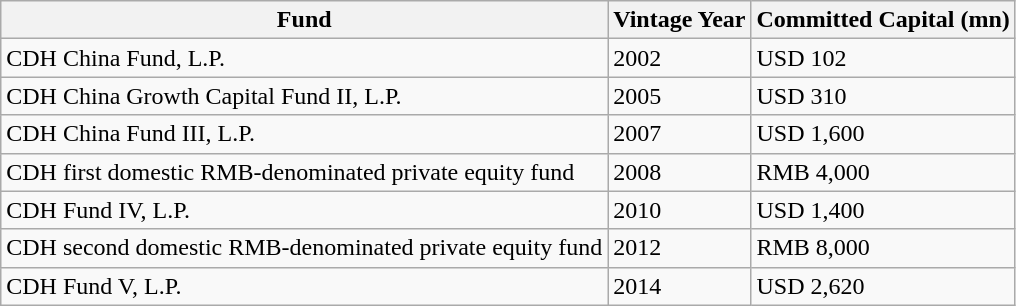<table class="wikitable">
<tr>
<th>Fund</th>
<th>Vintage Year</th>
<th>Committed Capital (mn)</th>
</tr>
<tr>
<td>CDH China Fund, L.P.</td>
<td>2002</td>
<td>USD 102</td>
</tr>
<tr>
<td>CDH China Growth Capital Fund II, L.P.</td>
<td>2005</td>
<td>USD 310</td>
</tr>
<tr>
<td>CDH China Fund III, L.P.</td>
<td>2007</td>
<td>USD 1,600</td>
</tr>
<tr>
<td>CDH first domestic RMB-denominated private equity fund</td>
<td>2008</td>
<td>RMB 4,000</td>
</tr>
<tr>
<td>CDH Fund IV, L.P.</td>
<td>2010</td>
<td>USD 1,400</td>
</tr>
<tr>
<td>CDH second domestic RMB-denominated private equity fund</td>
<td>2012</td>
<td>RMB 8,000</td>
</tr>
<tr>
<td>CDH Fund V, L.P.</td>
<td>2014</td>
<td>USD 2,620</td>
</tr>
</table>
